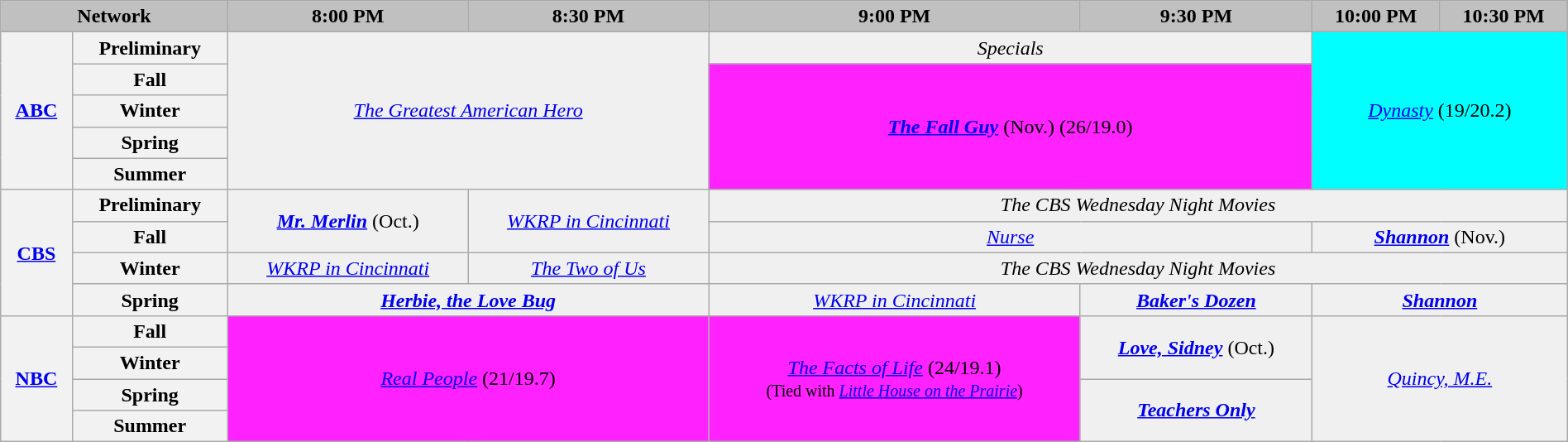<table class="wikitable plainrowheaders" style="width:100%; margin:auto; text-align:center;">
<tr>
<th colspan="2" style="background-color:#C0C0C0;text-align:center">Network</th>
<th style="background-color:#C0C0C0;text-align:center">8:00 PM</th>
<th style="background-color:#C0C0C0;text-align:center">8:30 PM</th>
<th style="background-color:#C0C0C0;text-align:center">9:00 PM</th>
<th style="background-color:#C0C0C0;text-align:center">9:30 PM</th>
<th style="background-color:#C0C0C0;text-align:center">10:00 PM</th>
<th style="background-color:#C0C0C0;text-align:center">10:30 PM</th>
</tr>
<tr>
<th bgcolor="#C0C0C0" rowspan="5"><a href='#'>ABC</a></th>
<th>Preliminary</th>
<td bgcolor="#F0F0F0" colspan="2" rowspan="5"><em><a href='#'>The Greatest American Hero</a></em></td>
<td bgcolor="#F0F0F0" colspan="2"><em>Specials</em></td>
<td bgcolor="#00FFFF" colspan="2" rowspan="5"><em><a href='#'>Dynasty</a></em> (19/20.2)</td>
</tr>
<tr>
<th>Fall</th>
<td bgcolor="#FF22FF" colspan="2" rowspan="4"><strong><em><a href='#'>The Fall Guy</a></em></strong> (Nov.) (26/19.0)</td>
</tr>
<tr>
<th>Winter</th>
</tr>
<tr>
<th>Spring</th>
</tr>
<tr>
<th>Summer</th>
</tr>
<tr>
<th rowspan="4" bgcolor="#C0C0C0"><a href='#'>CBS</a></th>
<th>Preliminary</th>
<td bgcolor="#F0F0F0" rowspan="2"><strong><em><a href='#'>Mr. Merlin</a></em></strong> (Oct.)</td>
<td bgcolor="#F0F0F0" rowspan="2"><em><a href='#'>WKRP in Cincinnati</a></em></td>
<td bgcolor="#F0F0F0" colspan="4"><em>The CBS Wednesday Night Movies</em></td>
</tr>
<tr>
<th>Fall</th>
<td colspan="2" bgcolor="#F0F0F0"><em><a href='#'>Nurse</a></em></td>
<td colspan="2" bgcolor="#F0F0F0"><strong><em><a href='#'>Shannon</a></em></strong> (Nov.)</td>
</tr>
<tr>
<th>Winter</th>
<td bgcolor="#F0F0F0"><em><a href='#'>WKRP in Cincinnati</a></em></td>
<td bgcolor="#F0F0F0"><em><a href='#'>The Two of Us</a></em></td>
<td bgcolor="#F0F0F0" colspan="4"><em>The CBS Wednesday Night Movies</em></td>
</tr>
<tr>
<th>Spring</th>
<td colspan="2" bgcolor="#F0F0F0"><strong><em><a href='#'>Herbie, the Love Bug</a></em></strong></td>
<td bgcolor="#F0F0F0"><em><a href='#'>WKRP in Cincinnati</a></em></td>
<td bgcolor="#F0F0F0"><strong><em><a href='#'>Baker's Dozen</a></em></strong></td>
<td bgcolor="#F0F0F0" colspan="2"><strong><em><a href='#'>Shannon</a></em></strong></td>
</tr>
<tr>
<th rowspan="4" bgcolor="#C0C0C0"><a href='#'>NBC</a></th>
<th>Fall</th>
<td colspan="2" rowspan="4" bgcolor="#FF22FF"><em><a href='#'>Real People</a></em> (21/19.7)</td>
<td rowspan="4" bgcolor="#FF22FF"><em><a href='#'>The Facts of Life</a></em> (24/19.1)<br><small>(Tied with <em><a href='#'>Little House on the Prairie</a></em>)</small></td>
<td bgcolor="#F0F0F0" rowspan="2"><strong><em><a href='#'>Love, Sidney</a></em></strong> (Oct.)</td>
<td colspan="2" rowspan="4" bgcolor="#F0F0F0"><em><a href='#'>Quincy, M.E.</a></em></td>
</tr>
<tr>
<th>Winter</th>
</tr>
<tr>
<th>Spring</th>
<td bgcolor="#F0F0F0" rowspan="2"><strong><em><a href='#'>Teachers Only</a></em></strong></td>
</tr>
<tr>
<th>Summer</th>
</tr>
</table>
